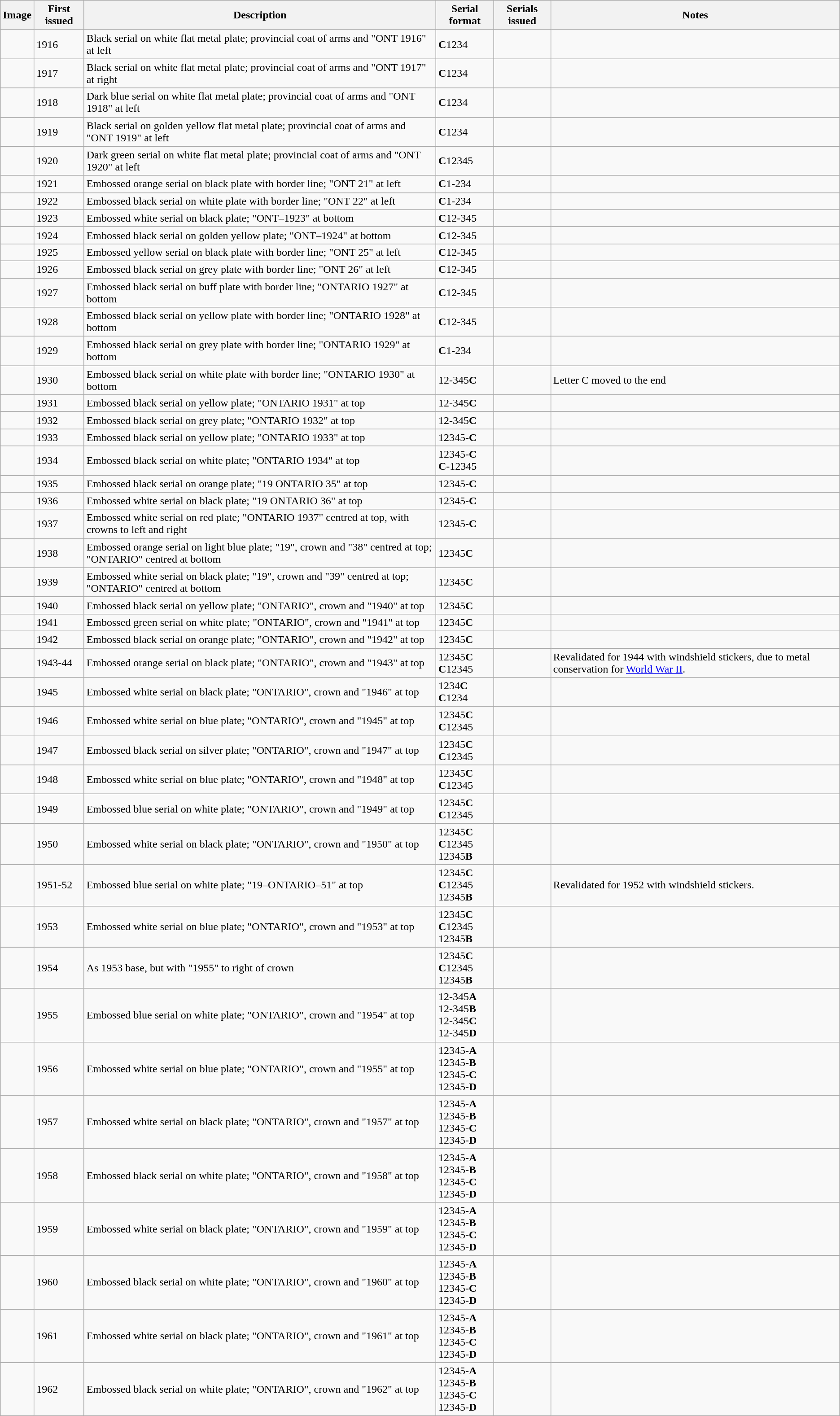<table class="wikitable">
<tr>
<th>Image</th>
<th>First issued</th>
<th>Description</th>
<th>Serial format</th>
<th>Serials issued</th>
<th>Notes</th>
</tr>
<tr>
<td></td>
<td>1916</td>
<td>Black serial on white flat metal plate; provincial coat of arms and "ONT 1916" at left</td>
<td><strong>C</strong>1234</td>
<td></td>
<td></td>
</tr>
<tr>
<td></td>
<td>1917</td>
<td>Black serial on white flat metal plate; provincial coat of arms and "ONT 1917" at right</td>
<td><strong>C</strong>1234</td>
<td></td>
<td></td>
</tr>
<tr>
<td></td>
<td>1918</td>
<td>Dark blue serial on white flat metal plate; provincial coat of arms and "ONT 1918" at left</td>
<td><strong>C</strong>1234</td>
<td></td>
<td></td>
</tr>
<tr>
<td></td>
<td>1919</td>
<td>Black serial on golden yellow flat metal plate; provincial coat of arms and "ONT 1919" at left</td>
<td><strong>C</strong>1234</td>
<td></td>
<td></td>
</tr>
<tr>
<td></td>
<td>1920</td>
<td>Dark green serial on white flat metal plate; provincial coat of arms and "ONT 1920" at left</td>
<td><strong>C</strong>12345</td>
<td></td>
<td></td>
</tr>
<tr>
<td></td>
<td>1921</td>
<td>Embossed orange serial on black plate with border line; "ONT 21" at left</td>
<td><strong>C</strong>1-234</td>
<td></td>
<td></td>
</tr>
<tr>
<td></td>
<td>1922</td>
<td>Embossed black serial on white plate with border line; "ONT 22" at left</td>
<td><strong>C</strong>1-234</td>
<td></td>
<td></td>
</tr>
<tr>
<td></td>
<td>1923</td>
<td>Embossed white serial on black plate; "ONT–1923" at bottom</td>
<td><strong>C</strong>12-345</td>
<td></td>
<td></td>
</tr>
<tr>
<td></td>
<td>1924</td>
<td>Embossed black serial on golden yellow plate; "ONT–1924" at bottom</td>
<td><strong>C</strong>12-345</td>
<td></td>
<td></td>
</tr>
<tr>
<td></td>
<td>1925</td>
<td>Embossed yellow serial on black plate with border line; "ONT 25" at left</td>
<td><strong>C</strong>12-345</td>
<td></td>
<td></td>
</tr>
<tr>
<td></td>
<td>1926</td>
<td>Embossed black serial on grey plate with border line; "ONT 26" at left</td>
<td><strong>C</strong>12-345</td>
<td></td>
<td></td>
</tr>
<tr>
<td></td>
<td>1927</td>
<td>Embossed black serial on buff plate with border line; "ONTARIO 1927" at bottom</td>
<td><strong>C</strong>12-345</td>
<td></td>
<td></td>
</tr>
<tr>
<td></td>
<td>1928</td>
<td>Embossed black serial on yellow plate with border line; "ONTARIO 1928" at bottom</td>
<td><strong>C</strong>12-345</td>
<td></td>
<td></td>
</tr>
<tr>
<td></td>
<td>1929</td>
<td>Embossed black serial on grey plate with border line; "ONTARIO 1929" at bottom</td>
<td><strong>C</strong>1-234</td>
<td></td>
<td></td>
</tr>
<tr>
<td></td>
<td>1930</td>
<td>Embossed black serial on white plate with border line; "ONTARIO 1930" at bottom</td>
<td>12-345<strong>C</strong></td>
<td></td>
<td>Letter C moved to the end</td>
</tr>
<tr>
<td></td>
<td>1931</td>
<td>Embossed black serial on yellow plate; "ONTARIO 1931" at top</td>
<td>12-345<strong>C</strong></td>
<td></td>
<td></td>
</tr>
<tr>
<td></td>
<td>1932</td>
<td>Embossed black serial on grey plate; "ONTARIO 1932" at top</td>
<td>12-345<strong>C</strong></td>
<td></td>
<td></td>
</tr>
<tr>
<td></td>
<td>1933</td>
<td>Embossed black serial on yellow plate; "ONTARIO 1933" at top</td>
<td>12345-<strong>C</strong></td>
<td></td>
<td></td>
</tr>
<tr>
<td></td>
<td>1934</td>
<td>Embossed black serial on white plate; "ONTARIO 1934" at top</td>
<td>12345-<strong>C</strong><br> <strong>C</strong>-12345</td>
<td></td>
<td></td>
</tr>
<tr>
<td></td>
<td>1935</td>
<td>Embossed black serial on orange plate; "19 ONTARIO 35" at top</td>
<td>12345-<strong>C</strong></td>
<td></td>
<td></td>
</tr>
<tr>
<td></td>
<td>1936</td>
<td>Embossed white serial on black plate; "19 ONTARIO 36" at top</td>
<td>12345-<strong>C</strong></td>
<td></td>
<td></td>
</tr>
<tr>
<td></td>
<td>1937</td>
<td>Embossed white serial on red plate; "ONTARIO 1937" centred at top, with crowns to left and right</td>
<td>12345-<strong>C</strong></td>
<td></td>
<td></td>
</tr>
<tr>
<td></td>
<td>1938</td>
<td>Embossed orange serial on light blue plate; "19", crown and "38" centred at top; "ONTARIO" centred at bottom</td>
<td>12345<strong>C</strong></td>
<td></td>
<td></td>
</tr>
<tr>
<td></td>
<td>1939</td>
<td>Embossed white serial on black plate; "19", crown and "39" centred at top; "ONTARIO" centred at bottom</td>
<td>12345<strong>C</strong></td>
<td></td>
<td></td>
</tr>
<tr>
<td></td>
<td>1940</td>
<td>Embossed black serial on yellow plate; "ONTARIO", crown and "1940" at top</td>
<td>12345<strong>C</strong></td>
<td></td>
<td></td>
</tr>
<tr>
<td></td>
<td>1941</td>
<td>Embossed green serial on white plate; "ONTARIO", crown and "1941" at top</td>
<td>12345<strong>C</strong></td>
<td></td>
<td></td>
</tr>
<tr>
<td></td>
<td>1942</td>
<td>Embossed black serial on orange plate; "ONTARIO", crown and "1942" at top</td>
<td>12345<strong>C</strong></td>
<td></td>
<td></td>
</tr>
<tr>
<td></td>
<td>1943-44</td>
<td>Embossed orange serial on black plate; "ONTARIO", crown and "1943" at top</td>
<td>12345<strong>C</strong> <br> <strong>C</strong>12345</td>
<td></td>
<td>Revalidated for 1944 with windshield stickers, due to metal conservation for <a href='#'>World War II</a>.</td>
</tr>
<tr>
<td></td>
<td>1945</td>
<td>Embossed white serial on black plate; "ONTARIO", crown and "1946" at top</td>
<td>1234<strong>C</strong> <br> <strong>C</strong>1234</td>
<td></td>
<td></td>
</tr>
<tr>
<td></td>
<td>1946</td>
<td>Embossed white serial on blue plate; "ONTARIO", crown and "1945" at top</td>
<td>12345<strong>C</strong> <br> <strong>C</strong>12345</td>
<td></td>
<td></td>
</tr>
<tr>
<td></td>
<td>1947</td>
<td>Embossed black serial on silver plate; "ONTARIO", crown and "1947" at top</td>
<td>12345<strong>C</strong> <br> <strong>C</strong>12345</td>
<td></td>
<td></td>
</tr>
<tr>
<td></td>
<td>1948</td>
<td>Embossed white serial on blue plate; "ONTARIO", crown and "1948" at top</td>
<td>12345<strong>C</strong> <br> <strong>C</strong>12345</td>
<td></td>
<td></td>
</tr>
<tr>
<td></td>
<td>1949</td>
<td>Embossed blue serial on white plate; "ONTARIO", crown and "1949" at top</td>
<td>12345<strong>C</strong> <br> <strong>C</strong>12345</td>
<td></td>
<td></td>
</tr>
<tr>
<td></td>
<td>1950</td>
<td>Embossed white serial on black plate; "ONTARIO", crown and "1950" at top</td>
<td>12345<strong>C</strong> <br> <strong>C</strong>12345 <br> 12345<strong>B</strong></td>
<td></td>
<td></td>
</tr>
<tr>
<td></td>
<td>1951-52</td>
<td>Embossed blue serial on white plate; "19–ONTARIO–51" at top</td>
<td>12345<strong>C</strong> <br> <strong>C</strong>12345 <br> 12345<strong>B</strong></td>
<td></td>
<td>Revalidated for 1952 with windshield stickers.</td>
</tr>
<tr>
<td></td>
<td>1953</td>
<td>Embossed white serial on blue plate; "ONTARIO", crown and "1953" at top</td>
<td>12345<strong>C</strong> <br> <strong>C</strong>12345 <br> 12345<strong>B</strong></td>
<td></td>
<td></td>
</tr>
<tr>
<td></td>
<td>1954</td>
<td>As 1953 base, but with "1955" to right of crown</td>
<td>12345<strong>C</strong> <br> <strong>C</strong>12345 <br> 12345<strong>B</strong></td>
<td></td>
<td></td>
</tr>
<tr>
<td></td>
<td>1955</td>
<td>Embossed blue serial on white plate; "ONTARIO", crown and "1954" at top</td>
<td>12-345<strong>A</strong> <br> 12-345<strong>B</strong> <br> 12-345<strong>C</strong> <br> 12-345<strong>D</strong></td>
<td></td>
<td></td>
</tr>
<tr>
<td></td>
<td>1956</td>
<td>Embossed white serial on blue plate; "ONTARIO", crown and "1955" at top</td>
<td>12345-<strong>A</strong> <br> 12345-<strong>B</strong> <br> 12345-<strong>C</strong> <br> 12345-<strong>D</strong></td>
<td></td>
<td></td>
</tr>
<tr>
<td></td>
<td>1957</td>
<td>Embossed white serial on black plate; "ONTARIO", crown and "1957" at top</td>
<td>12345-<strong>A</strong> <br> 12345-<strong>B</strong> <br> 12345-<strong>C</strong> <br> 12345-<strong>D</strong></td>
<td></td>
<td></td>
</tr>
<tr>
<td></td>
<td>1958</td>
<td>Embossed black serial on white plate; "ONTARIO", crown and "1958" at top</td>
<td>12345-<strong>A</strong> <br> 12345-<strong>B</strong> <br> 12345-<strong>C</strong> <br> 12345-<strong>D</strong></td>
<td></td>
<td></td>
</tr>
<tr>
<td></td>
<td>1959</td>
<td>Embossed white serial on black plate; "ONTARIO", crown and "1959" at top</td>
<td>12345-<strong>A</strong> <br> 12345-<strong>B</strong> <br> 12345-<strong>C</strong> <br> 12345-<strong>D</strong></td>
<td></td>
<td></td>
</tr>
<tr>
<td></td>
<td>1960</td>
<td>Embossed black serial on white plate; "ONTARIO", crown and "1960" at top</td>
<td>12345-<strong>A</strong> <br> 12345-<strong>B</strong> <br> 12345-<strong>C</strong> <br> 12345-<strong>D</strong></td>
<td></td>
<td></td>
</tr>
<tr>
<td></td>
<td>1961</td>
<td>Embossed white serial on black plate; "ONTARIO", crown and "1961" at top</td>
<td>12345-<strong>A</strong> <br> 12345-<strong>B</strong> <br> 12345-<strong>C</strong> <br> 12345-<strong>D</strong></td>
<td></td>
<td></td>
</tr>
<tr>
<td></td>
<td>1962</td>
<td>Embossed black serial on white plate; "ONTARIO", crown and "1962" at top</td>
<td>12345-<strong>A</strong> <br> 12345-<strong>B</strong> <br> 12345-<strong>C</strong> <br> 12345-<strong>D</strong></td>
<td></td>
<td></td>
</tr>
</table>
